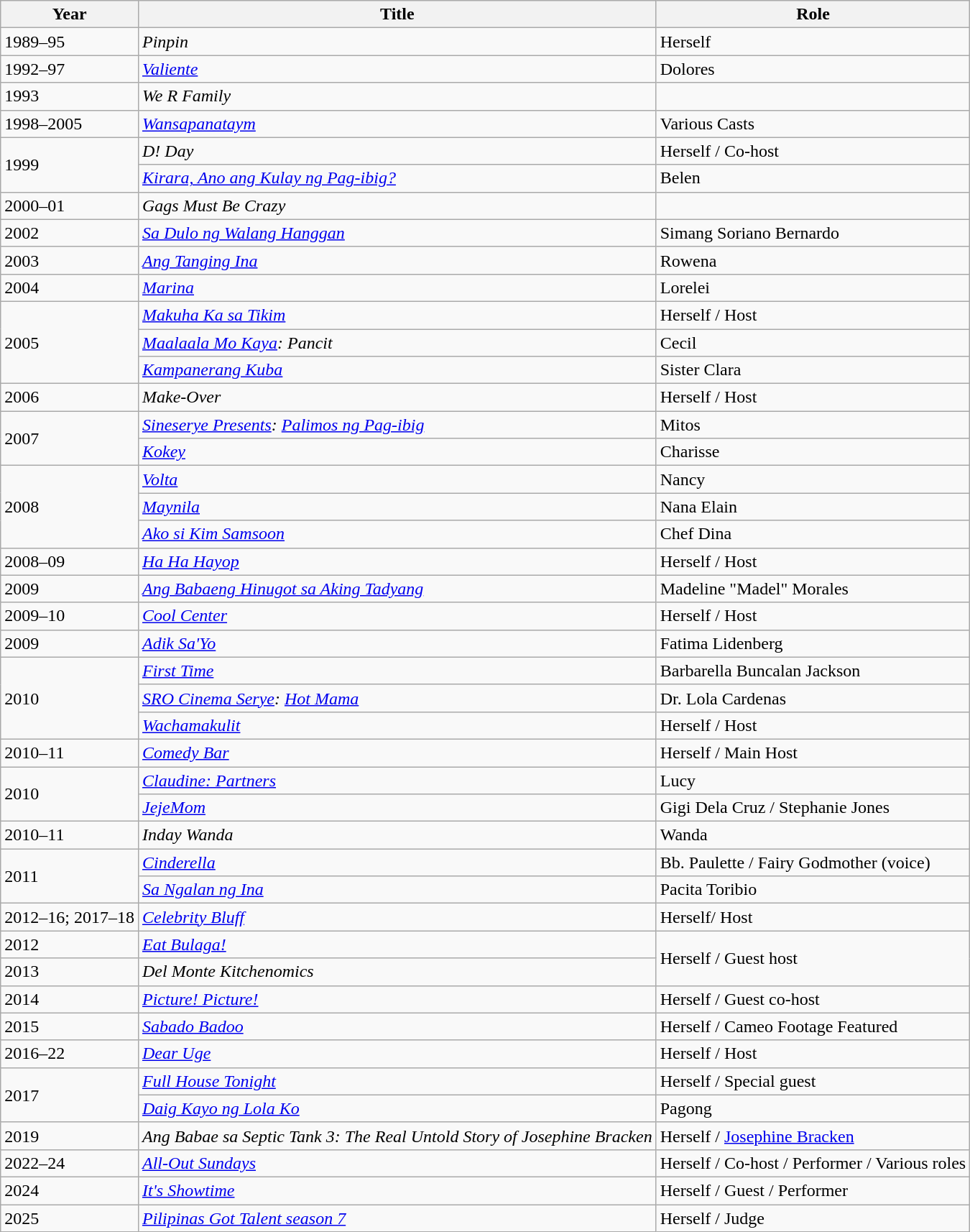<table class="wikitable sortable">
<tr>
<th>Year</th>
<th>Title</th>
<th>Role</th>
</tr>
<tr>
<td>1989–95</td>
<td><em>Pinpin</em></td>
<td>Herself</td>
</tr>
<tr>
<td>1992–97</td>
<td><em><a href='#'>Valiente</a></em></td>
<td>Dolores</td>
</tr>
<tr>
<td>1993</td>
<td><em>We R Family</em></td>
<td></td>
</tr>
<tr>
<td>1998–2005</td>
<td><em><a href='#'>Wansapanataym</a></em></td>
<td>Various Casts</td>
</tr>
<tr>
<td rowspan="2">1999</td>
<td><em>D! Day</em></td>
<td>Herself / Co-host</td>
</tr>
<tr>
<td><em><a href='#'>Kirara, Ano ang Kulay ng Pag-ibig?</a></em></td>
<td>Belen</td>
</tr>
<tr>
<td>2000–01</td>
<td><em>Gags Must Be Crazy</em></td>
<td></td>
</tr>
<tr>
<td>2002</td>
<td><em><a href='#'>Sa Dulo ng Walang Hanggan</a></em></td>
<td>Simang Soriano Bernardo</td>
</tr>
<tr>
<td>2003</td>
<td><em><a href='#'>Ang Tanging Ina</a></em></td>
<td>Rowena</td>
</tr>
<tr>
<td>2004</td>
<td><em><a href='#'>Marina</a></em></td>
<td>Lorelei</td>
</tr>
<tr>
<td rowspan="3">2005</td>
<td><em><a href='#'>Makuha Ka sa Tikim</a></em></td>
<td>Herself / Host</td>
</tr>
<tr>
<td><em><a href='#'>Maalaala Mo Kaya</a>: Pancit</em></td>
<td>Cecil</td>
</tr>
<tr>
<td><em><a href='#'>Kampanerang Kuba</a></em></td>
<td>Sister Clara</td>
</tr>
<tr>
<td>2006</td>
<td><em>Make-Over</em></td>
<td>Herself / Host</td>
</tr>
<tr>
<td rowspan="2">2007</td>
<td><em><a href='#'>Sineserye Presents</a>: <a href='#'>Palimos ng Pag-ibig</a></em></td>
<td>Mitos</td>
</tr>
<tr>
<td><em><a href='#'>Kokey</a></em></td>
<td>Charisse</td>
</tr>
<tr>
<td rowspan=3>2008</td>
<td><em><a href='#'>Volta</a></em></td>
<td>Nancy</td>
</tr>
<tr>
<td><em><a href='#'>Maynila</a></em></td>
<td>Nana Elain</td>
</tr>
<tr>
<td><em><a href='#'>Ako si Kim Samsoon</a></em></td>
<td>Chef Dina</td>
</tr>
<tr>
<td>2008–09</td>
<td><em><a href='#'>Ha Ha Hayop</a></em></td>
<td>Herself / Host</td>
</tr>
<tr>
<td>2009</td>
<td><em><a href='#'>Ang Babaeng Hinugot sa Aking Tadyang</a></em></td>
<td>Madeline "Madel" Morales</td>
</tr>
<tr>
<td>2009–10</td>
<td><em><a href='#'>Cool Center</a></em></td>
<td>Herself / Host</td>
</tr>
<tr>
<td>2009</td>
<td><em><a href='#'>Adik Sa'Yo</a></em></td>
<td>Fatima Lidenberg</td>
</tr>
<tr>
<td rowspan="3">2010</td>
<td><em><a href='#'>First Time</a></em></td>
<td>Barbarella Buncalan Jackson</td>
</tr>
<tr>
<td><em><a href='#'>SRO Cinema Serye</a>: <a href='#'>Hot Mama</a></em></td>
<td>Dr. Lola Cardenas</td>
</tr>
<tr>
<td><em><a href='#'>Wachamakulit</a></em></td>
<td>Herself / Host</td>
</tr>
<tr>
<td>2010–11</td>
<td><em><a href='#'>Comedy Bar</a></em></td>
<td>Herself / Main Host</td>
</tr>
<tr>
<td rowspan="2">2010</td>
<td><em><a href='#'>Claudine: Partners</a></em></td>
<td>Lucy</td>
</tr>
<tr>
<td><em><a href='#'>JejeMom</a></em></td>
<td>Gigi Dela Cruz / Stephanie Jones</td>
</tr>
<tr>
<td>2010–11</td>
<td><em>Inday Wanda</em></td>
<td>Wanda</td>
</tr>
<tr>
<td rowspan="2">2011</td>
<td><em><a href='#'>Cinderella</a></em></td>
<td>Bb. Paulette / Fairy Godmother (voice)</td>
</tr>
<tr>
<td><em><a href='#'>Sa Ngalan ng Ina</a></em></td>
<td>Pacita Toribio</td>
</tr>
<tr>
<td>2012–16; 2017–18</td>
<td><em><a href='#'>Celebrity Bluff</a></em></td>
<td>Herself/ Host</td>
</tr>
<tr>
<td>2012</td>
<td><em><a href='#'>Eat Bulaga!</a></em></td>
<td rowspan="2">Herself / Guest host</td>
</tr>
<tr>
<td>2013</td>
<td><em>Del Monte Kitchenomics</em></td>
</tr>
<tr>
<td>2014</td>
<td><em><a href='#'>Picture! Picture!</a></em></td>
<td>Herself / Guest co-host</td>
</tr>
<tr>
<td>2015</td>
<td><em><a href='#'>Sabado Badoo</a></em></td>
<td>Herself / Cameo Footage Featured</td>
</tr>
<tr>
<td>2016–22</td>
<td><em><a href='#'>Dear Uge</a></em></td>
<td>Herself / Host</td>
</tr>
<tr>
<td rowspan="2">2017</td>
<td><em><a href='#'>Full House Tonight</a></em></td>
<td>Herself / Special guest</td>
</tr>
<tr>
<td><em><a href='#'>Daig Kayo ng Lola Ko</a></em></td>
<td>Pagong</td>
</tr>
<tr>
<td>2019</td>
<td><em>Ang Babae sa Septic Tank 3: The Real Untold Story of Josephine Bracken</em></td>
<td>Herself / <a href='#'>Josephine Bracken</a></td>
</tr>
<tr>
<td>2022–24</td>
<td><em><a href='#'>All-Out Sundays</a></em></td>
<td>Herself / Co-host / Performer / Various roles</td>
</tr>
<tr>
<td>2024</td>
<td><em><a href='#'>It's Showtime</a></em></td>
<td>Herself / Guest / Performer</td>
</tr>
<tr>
<td>2025</td>
<td><em><a href='#'>Pilipinas Got Talent season 7</a></em></td>
<td>Herself / Judge</td>
</tr>
</table>
